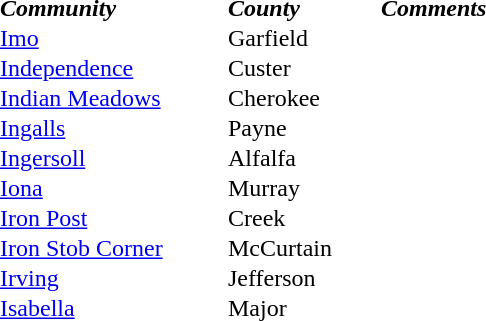<table border="0" cellpadding="0">
<tr>
<td></td>
<td width="150px"><strong><em>Community</em></strong></td>
<td width="100px"><strong><em>County</em></strong></td>
<td width="300px"><strong><em>Comments</em></strong></td>
</tr>
<tr>
<td></td>
<td><a href='#'>Imo</a></td>
<td>Garfield</td>
<td></td>
</tr>
<tr>
<td></td>
<td><a href='#'>Independence</a></td>
<td>Custer</td>
<td></td>
</tr>
<tr>
<td></td>
<td><a href='#'>Indian Meadows</a></td>
<td>Cherokee</td>
<td></td>
</tr>
<tr>
<td></td>
<td><a href='#'>Ingalls</a></td>
<td>Payne</td>
<td></td>
</tr>
<tr>
<td></td>
<td><a href='#'>Ingersoll</a></td>
<td>Alfalfa</td>
<td></td>
</tr>
<tr>
<td></td>
<td><a href='#'>Iona</a></td>
<td>Murray</td>
<td></td>
</tr>
<tr valign="top">
<td></td>
<td><a href='#'>Iron Post</a></td>
<td>Creek</td>
<td></td>
</tr>
<tr>
<td></td>
<td><a href='#'>Iron Stob Corner</a></td>
<td>McCurtain</td>
<td></td>
</tr>
<tr>
<td></td>
<td><a href='#'>Irving</a></td>
<td>Jefferson</td>
<td></td>
</tr>
<tr>
<td></td>
<td><a href='#'>Isabella</a></td>
<td>Major</td>
<td></td>
</tr>
</table>
